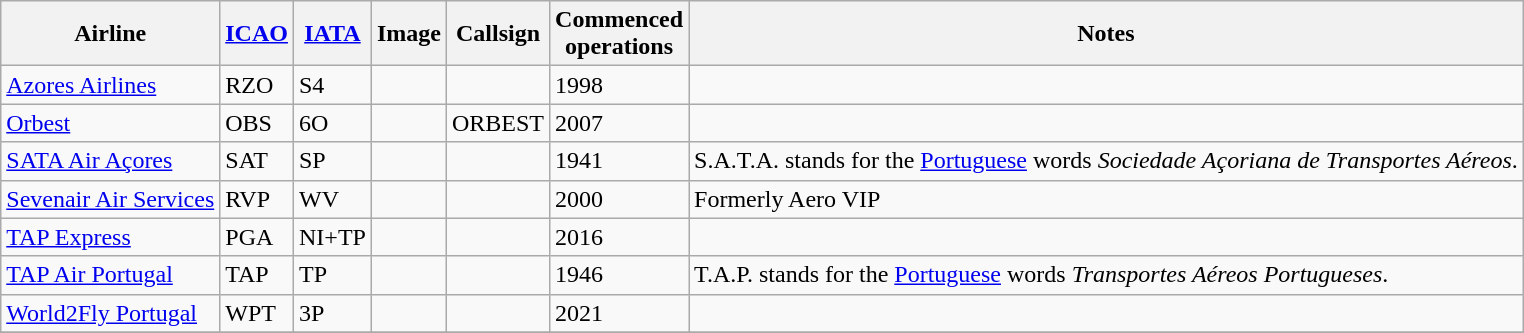<table class="wikitable sortable">
<tr>
<th>Airline</th>
<th><a href='#'>ICAO</a></th>
<th><a href='#'>IATA</a></th>
<th>Image</th>
<th>Callsign</th>
<th>Commenced<br>operations</th>
<th>Notes</th>
</tr>
<tr>
<td><a href='#'>Azores Airlines</a></td>
<td>RZO</td>
<td>S4</td>
<td></td>
<td></td>
<td>1998</td>
<td></td>
</tr>
<tr>
<td><a href='#'>Orbest</a></td>
<td>OBS</td>
<td>6O</td>
<td></td>
<td>ORBEST</td>
<td>2007</td>
<td></td>
</tr>
<tr>
<td><a href='#'>SATA Air Açores</a></td>
<td>SAT</td>
<td>SP</td>
<td></td>
<td></td>
<td>1941</td>
<td>S.A.T.A. stands for the <a href='#'>Portuguese</a> words <em>Sociedade Açoriana de Transportes Aéreos</em>.</td>
</tr>
<tr>
<td><a href='#'>Sevenair Air Services</a></td>
<td>RVP</td>
<td>WV</td>
<td></td>
<td></td>
<td>2000</td>
<td>Formerly Aero VIP</td>
</tr>
<tr>
<td><a href='#'>TAP Express</a></td>
<td>PGA</td>
<td>NI+TP</td>
<td></td>
<td></td>
<td>2016</td>
<td></td>
</tr>
<tr>
<td><a href='#'>TAP Air Portugal</a></td>
<td>TAP</td>
<td>TP</td>
<td></td>
<td></td>
<td>1946</td>
<td>T.A.P. stands for the <a href='#'>Portuguese</a> words <em>Transportes Aéreos Portugueses</em>.</td>
</tr>
<tr>
<td><a href='#'>World2Fly Portugal</a></td>
<td>WPT</td>
<td>3P</td>
<td></td>
<td></td>
<td>2021</td>
<td></td>
</tr>
<tr>
</tr>
</table>
